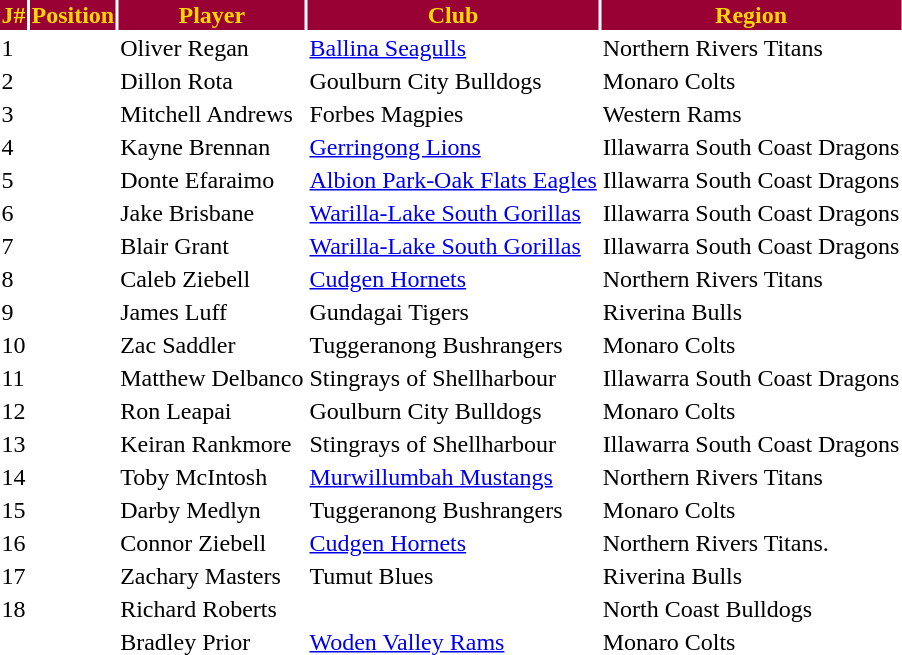<table>
<tr style="background:#990033; color:#ffd700">
<th>J#</th>
<th>Position</th>
<th>Player</th>
<th>Club</th>
<th>Region</th>
</tr>
<tr>
<td>1</td>
<td></td>
<td align=left>Oliver Regan</td>
<td align=left> <a href='#'>Ballina Seagulls</a></td>
<td align=left> Northern Rivers Titans</td>
</tr>
<tr>
<td>2</td>
<td></td>
<td align=left>Dillon Rota</td>
<td align=left> Goulburn City Bulldogs</td>
<td align=left> Monaro Colts</td>
</tr>
<tr>
<td>3</td>
<td></td>
<td align=left>Mitchell Andrews</td>
<td align=left> Forbes Magpies</td>
<td align=left> Western Rams</td>
</tr>
<tr>
<td>4</td>
<td></td>
<td align=left>Kayne Brennan</td>
<td align=left> <a href='#'>Gerringong Lions</a></td>
<td align=left> Illawarra South Coast Dragons</td>
</tr>
<tr>
<td>5</td>
<td></td>
<td align=left>Donte Efaraimo</td>
<td align=left> <a href='#'>Albion Park-Oak Flats Eagles</a></td>
<td align=left> Illawarra South Coast Dragons</td>
</tr>
<tr>
<td>6</td>
<td></td>
<td align=left>Jake Brisbane</td>
<td align=left> <a href='#'>Warilla-Lake South Gorillas</a></td>
<td align=left> Illawarra South Coast Dragons</td>
</tr>
<tr>
<td>7</td>
<td></td>
<td align=left>Blair Grant</td>
<td align=left> <a href='#'>Warilla-Lake South Gorillas</a></td>
<td align=left> Illawarra South Coast Dragons</td>
</tr>
<tr>
<td>8</td>
<td></td>
<td align=left>Caleb Ziebell</td>
<td align=left> <a href='#'>Cudgen Hornets</a></td>
<td align=left> Northern Rivers Titans</td>
</tr>
<tr>
<td>9</td>
<td></td>
<td align=left>James Luff</td>
<td align=left> Gundagai Tigers</td>
<td align=left> Riverina Bulls</td>
</tr>
<tr>
<td>10</td>
<td></td>
<td align=left>Zac Saddler</td>
<td align=left> Tuggeranong Bushrangers</td>
<td align=left> Monaro Colts</td>
</tr>
<tr>
<td>11</td>
<td></td>
<td align=left>Matthew Delbanco</td>
<td align=left> Stingrays of Shellharbour</td>
<td align=left> Illawarra South Coast Dragons</td>
</tr>
<tr>
<td>12</td>
<td></td>
<td align=left>Ron Leapai</td>
<td align=left> Goulburn City Bulldogs</td>
<td align=left> Monaro Colts</td>
</tr>
<tr>
<td>13</td>
<td></td>
<td align=left>Keiran Rankmore</td>
<td align=left> Stingrays of Shellharbour</td>
<td align=left> Illawarra South Coast Dragons</td>
</tr>
<tr>
<td>14</td>
<td></td>
<td align=left>Toby McIntosh</td>
<td align=left> <a href='#'>Murwillumbah Mustangs</a></td>
<td align=left> Northern Rivers Titans</td>
</tr>
<tr>
<td>15</td>
<td></td>
<td align=left>Darby Medlyn</td>
<td align=left> Tuggeranong Bushrangers</td>
<td align=left> Monaro Colts</td>
</tr>
<tr>
<td>16</td>
<td></td>
<td align=left>Connor Ziebell</td>
<td align=left> <a href='#'>Cudgen Hornets</a></td>
<td align=left> Northern Rivers Titans.</td>
</tr>
<tr>
<td>17</td>
<td></td>
<td align=left>Zachary Masters</td>
<td align=left> Tumut Blues</td>
<td align=left> Riverina Bulls</td>
</tr>
<tr>
<td>18</td>
<td></td>
<td align=left>Richard Roberts</td>
<td align=left></td>
<td align=left> North Coast Bulldogs</td>
</tr>
<tr>
<td></td>
<td></td>
<td align=left>Bradley Prior</td>
<td align=left> <a href='#'>Woden Valley Rams</a></td>
<td align=left> Monaro Colts</td>
</tr>
</table>
